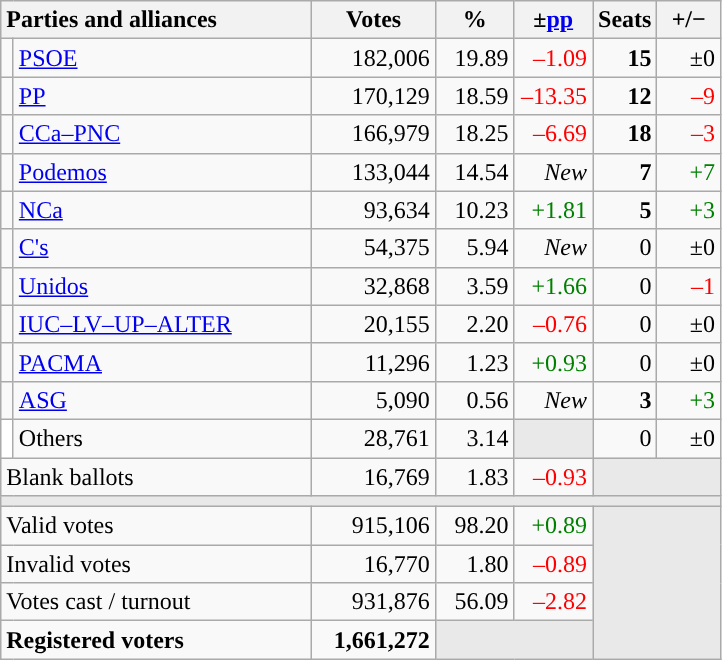<table class="wikitable" style="text-align:right;">
<tr>
<th style="text-align:left;" colspan="2" width="200">Parties and alliances</th>
<th width="75">Votes</th>
<th width="45">%</th>
<th width="45">±<a href='#'>pp</a></th>
<th width="35">Seats</th>
<th width="35">+/−</th>
</tr>
<tr>
<td width="1" style="color:inherit;background:"></td>
<td align="left"><a href='#'>PSOE</a></td>
<td>182,006</td>
<td>19.89</td>
<td style="color:red;">–1.09</td>
<td><strong>15</strong></td>
<td>±0</td>
</tr>
<tr>
<td style="color:inherit;background:"></td>
<td align="left"><a href='#'>PP</a></td>
<td>170,129</td>
<td>18.59</td>
<td style="color:red;">–13.35</td>
<td><strong>12</strong></td>
<td style="color:red;">–9</td>
</tr>
<tr>
<td style="color:inherit;background:"></td>
<td align="left"><a href='#'>CCa–PNC</a></td>
<td>166,979</td>
<td>18.25</td>
<td style="color:red;">–6.69</td>
<td><strong>18</strong></td>
<td style="color:red;">–3</td>
</tr>
<tr>
<td style="color:inherit;background:"></td>
<td align="left"><a href='#'>Podemos</a></td>
<td>133,044</td>
<td>14.54</td>
<td><em>New</em></td>
<td><strong>7</strong></td>
<td style="color:green;">+7</td>
</tr>
<tr>
<td style="color:inherit;background:"></td>
<td align="left"><a href='#'>NCa</a></td>
<td>93,634</td>
<td>10.23</td>
<td style="color:green;">+1.81</td>
<td><strong>5</strong></td>
<td style="color:green;">+3</td>
</tr>
<tr>
<td style="color:inherit;background:"></td>
<td align="left"><a href='#'>C's</a></td>
<td>54,375</td>
<td>5.94</td>
<td><em>New</em></td>
<td>0</td>
<td>±0</td>
</tr>
<tr>
<td style="color:inherit;background:"></td>
<td align="left"><a href='#'>Unidos</a></td>
<td>32,868</td>
<td>3.59</td>
<td style="color:green;">+1.66</td>
<td>0</td>
<td style="color:red;">–1</td>
</tr>
<tr>
<td style="color:inherit;background:"></td>
<td align="left"><a href='#'>IUC–LV–UP–ALTER</a></td>
<td>20,155</td>
<td>2.20</td>
<td style="color:red;">–0.76</td>
<td>0</td>
<td>±0</td>
</tr>
<tr>
<td style="color:inherit;background:"></td>
<td align="left"><a href='#'>PACMA</a></td>
<td>11,296</td>
<td>1.23</td>
<td style="color:green;">+0.93</td>
<td>0</td>
<td>±0</td>
</tr>
<tr>
<td style="color:inherit;background:"></td>
<td align="left"><a href='#'>ASG</a></td>
<td>5,090</td>
<td>0.56</td>
<td><em>New</em></td>
<td><strong>3</strong></td>
<td style="color:green;">+3</td>
</tr>
<tr>
<td bgcolor="white"></td>
<td align="left">Others</td>
<td>28,761</td>
<td>3.14</td>
<td bgcolor="#E9E9E9"></td>
<td>0</td>
<td>±0</td>
</tr>
<tr>
<td align="left" colspan="2">Blank ballots</td>
<td>16,769</td>
<td>1.83</td>
<td style="color:red;">–0.93</td>
<td bgcolor="#E9E9E9" colspan="2"></td>
</tr>
<tr>
<td colspan="7" bgcolor="#E9E9E9"></td>
</tr>
<tr>
<td align="left" colspan="2">Valid votes</td>
<td>915,106</td>
<td>98.20</td>
<td style="color:green;">+0.89</td>
<td bgcolor="#E9E9E9" colspan="2" rowspan="4"></td>
</tr>
<tr>
<td align="left" colspan="2">Invalid votes</td>
<td>16,770</td>
<td>1.80</td>
<td style="color:red;">–0.89</td>
</tr>
<tr>
<td align="left" colspan="2">Votes cast / turnout</td>
<td>931,876</td>
<td>56.09</td>
<td style="color:red;">–2.82</td>
</tr>
<tr style="font-weight:bold;">
<td align="left" colspan="2">Registered voters</td>
<td>1,661,272</td>
<td bgcolor="#E9E9E9" colspan="2"></td>
</tr>
</table>
